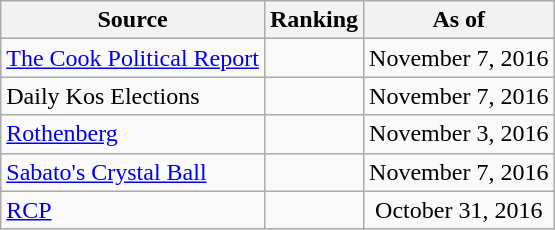<table class="wikitable" style="text-align:center">
<tr>
<th>Source</th>
<th>Ranking</th>
<th>As of</th>
</tr>
<tr>
<td align=left><a href='#'>The Cook Political Report</a></td>
<td></td>
<td>November 7, 2016</td>
</tr>
<tr>
<td align=left>Daily Kos Elections</td>
<td></td>
<td>November 7, 2016</td>
</tr>
<tr>
<td align=left><a href='#'>Rothenberg</a></td>
<td></td>
<td>November 3, 2016</td>
</tr>
<tr>
<td align=left><a href='#'>Sabato's Crystal Ball</a></td>
<td></td>
<td>November 7, 2016</td>
</tr>
<tr>
<td align="left"><a href='#'>RCP</a></td>
<td></td>
<td>October 31, 2016</td>
</tr>
</table>
